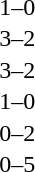<table cellspacing=1 width=70%>
<tr>
<th width=25%></th>
<th width=30%></th>
<th width=15%></th>
<th width=30%></th>
</tr>
<tr>
<td></td>
<td align=right></td>
<td align=center>1–0</td>
<td></td>
</tr>
<tr>
<td></td>
<td align=right></td>
<td align=center>3–2</td>
<td></td>
</tr>
<tr>
<td></td>
<td align=right></td>
<td align=center>3–2</td>
<td></td>
</tr>
<tr>
<td></td>
<td align=right></td>
<td align=center>1–0</td>
<td></td>
</tr>
<tr>
<td></td>
<td align=right></td>
<td align=center>0–2</td>
<td></td>
</tr>
<tr>
<td></td>
<td align=right></td>
<td align=center>0–5</td>
<td></td>
</tr>
</table>
